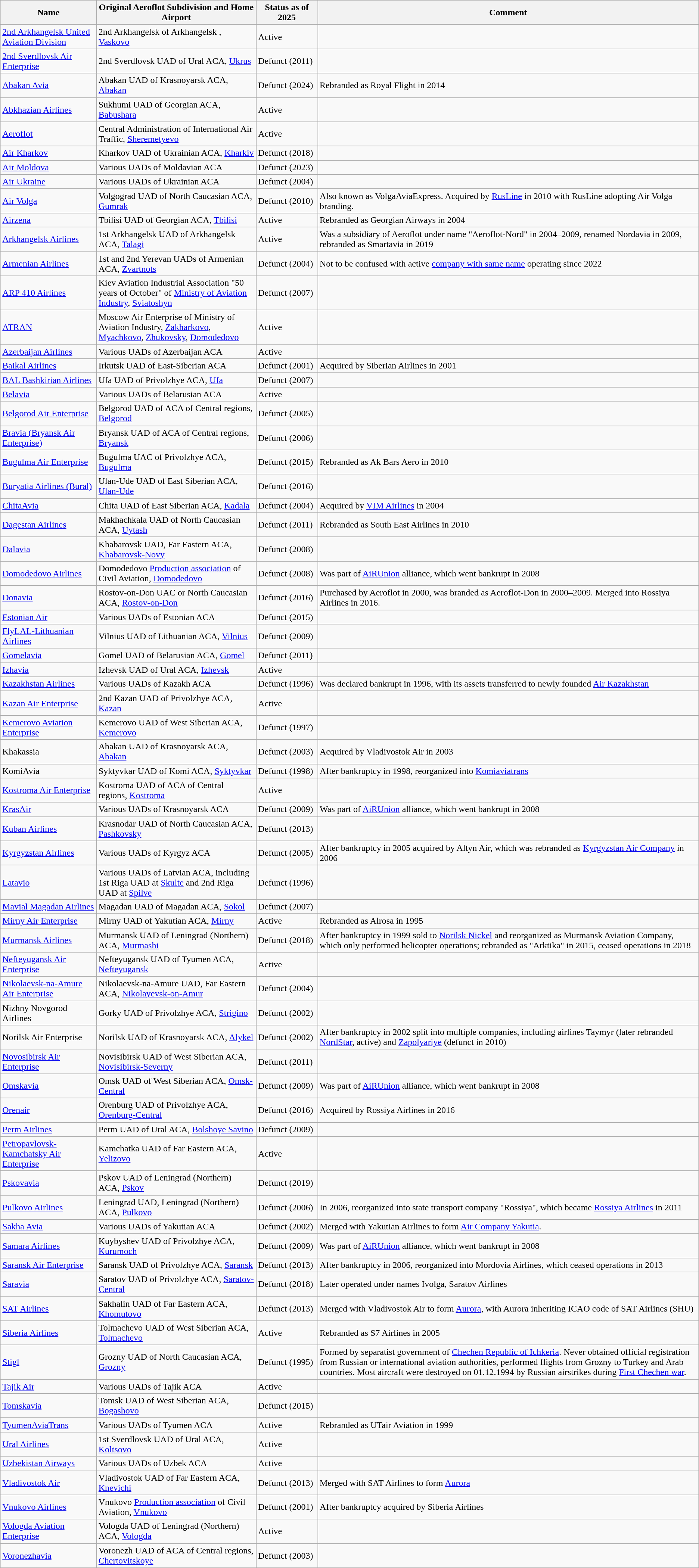<table class="wikitable">
<tr>
<th>Name</th>
<th>Original Aeroflot Subdivision and Home Airport</th>
<th>Status as of 2025</th>
<th>Comment</th>
</tr>
<tr>
<td><a href='#'>2nd Arkhangelsk United Aviation Division</a></td>
<td>2nd Arkhangelsk  of Arkhangelsk , <a href='#'>Vaskovo</a></td>
<td>Active</td>
<td></td>
</tr>
<tr>
<td><a href='#'>2nd Sverdlovsk Air Enterprise</a></td>
<td>2nd Sverdlovsk UAD of Ural ACA, <a href='#'>Ukrus</a></td>
<td>Defunct (2011)</td>
<td></td>
</tr>
<tr>
<td><a href='#'>Abakan Avia</a></td>
<td>Abakan UAD of Krasnoyarsk ACA, <a href='#'>Abakan</a></td>
<td>Defunct (2024)</td>
<td>Rebranded as Royal Flight in 2014</td>
</tr>
<tr>
<td><a href='#'>Abkhazian Airlines</a></td>
<td>Sukhumi UAD of Georgian ACA, <a href='#'>Babushara</a></td>
<td>Active</td>
<td></td>
</tr>
<tr>
<td><a href='#'>Aeroflot</a></td>
<td>Central Administration of International Air Traffic, <a href='#'>Sheremetyevo</a></td>
<td>Active</td>
<td></td>
</tr>
<tr>
<td><a href='#'>Air Kharkov</a></td>
<td>Kharkov UAD of Ukrainian ACA, <a href='#'>Kharkiv</a></td>
<td>Defunct (2018)</td>
<td></td>
</tr>
<tr>
<td><a href='#'>Air Moldova</a></td>
<td>Various UADs of Moldavian ACA</td>
<td>Defunct (2023)</td>
<td></td>
</tr>
<tr>
<td><a href='#'>Air Ukraine</a></td>
<td>Various UADs of Ukrainian ACA</td>
<td>Defunct (2004)</td>
<td></td>
</tr>
<tr>
<td><a href='#'>Air Volga</a></td>
<td>Volgograd UAD of North Caucasian ACA, <a href='#'>Gumrak</a></td>
<td>Defunct (2010)</td>
<td>Also known as VolgaAviaExpress. Acquired by <a href='#'>RusLine</a> in 2010 with RusLine adopting Air Volga branding.</td>
</tr>
<tr>
<td><a href='#'>Airzena</a></td>
<td>Tbilisi UAD of Georgian ACA, <a href='#'>Tbilisi</a></td>
<td>Active</td>
<td>Rebranded as Georgian Airways in 2004</td>
</tr>
<tr>
<td><a href='#'>Arkhangelsk Airlines</a></td>
<td>1st Arkhangelsk UAD of Arkhangelsk ACA, <a href='#'>Talagi</a></td>
<td>Active</td>
<td>Was a subsidiary of Aeroflot under name "Aeroflot-Nord" in 2004–2009, renamed Nordavia in 2009, rebranded as Smartavia in 2019</td>
</tr>
<tr>
<td><a href='#'>Armenian Airlines</a></td>
<td>1st and 2nd Yerevan UADs of Armenian ACA, <a href='#'>Zvartnots</a></td>
<td>Defunct (2004)</td>
<td>Not to be confused with active <a href='#'>company with same name</a> operating since 2022</td>
</tr>
<tr>
<td><a href='#'>ARP 410 Airlines</a></td>
<td>Kiev Aviation Industrial Association "50 years of October" of <a href='#'>Ministry of Aviation Industry</a>, <a href='#'>Sviatoshyn</a></td>
<td>Defunct (2007)</td>
<td></td>
</tr>
<tr>
<td><a href='#'>ATRAN</a></td>
<td>Moscow Air Enterprise of Ministry of Aviation Industry, <a href='#'>Zakharkovo</a>, <a href='#'>Myachkovo</a>, <a href='#'>Zhukovsky</a>, <a href='#'>Domodedovo</a></td>
<td>Active</td>
<td></td>
</tr>
<tr>
<td><a href='#'>Azerbaijan Airlines</a></td>
<td>Various UADs of Azerbaijan ACA</td>
<td>Active</td>
<td></td>
</tr>
<tr>
<td><a href='#'>Baikal Airlines</a></td>
<td>Irkutsk UAD of East-Siberian ACA</td>
<td>Defunct (2001)</td>
<td>Acquired by Siberian Airlines in 2001</td>
</tr>
<tr>
<td><a href='#'>BAL Bashkirian Airlines</a></td>
<td>Ufa UAD of Privolzhye ACA, <a href='#'>Ufa</a></td>
<td>Defunct (2007)</td>
<td></td>
</tr>
<tr>
<td><a href='#'>Belavia</a></td>
<td>Various UADs of Belarusian ACA</td>
<td>Active</td>
<td></td>
</tr>
<tr>
<td><a href='#'>Belgorod Air Enterprise</a></td>
<td>Belgorod UAD of ACA of Central regions, <a href='#'>Belgorod</a></td>
<td>Defunct (2005)</td>
<td></td>
</tr>
<tr>
<td><a href='#'>Bravia (Bryansk Air Enterprise)</a></td>
<td>Bryansk UAD of ACA of Central regions, <a href='#'>Bryansk</a></td>
<td>Defunct (2006)</td>
<td></td>
</tr>
<tr>
<td><a href='#'>Bugulma Air Enterprise</a></td>
<td>Bugulma UAC of Privolzhye ACA, <a href='#'>Bugulma</a></td>
<td>Defunct (2015)</td>
<td>Rebranded as Ak Bars Aero in 2010</td>
</tr>
<tr>
<td><a href='#'>Buryatia Airlines (Bural)</a></td>
<td>Ulan-Ude UAD of East Siberian ACA, <a href='#'>Ulan-Ude</a></td>
<td>Defunct (2016)</td>
<td></td>
</tr>
<tr>
<td><a href='#'>ChitaAvia</a></td>
<td>Chita UAD of East Siberian ACA, <a href='#'>Kadala</a></td>
<td>Defunct (2004)</td>
<td>Acquired by <a href='#'>VIM Airlines</a> in 2004</td>
</tr>
<tr>
<td><a href='#'>Dagestan Airlines</a></td>
<td>Makhachkala UAD of North Caucasian ACA, <a href='#'>Uytash</a></td>
<td>Defunct (2011)</td>
<td>Rebranded as South East Airlines in 2010</td>
</tr>
<tr>
<td><a href='#'>Dalavia</a></td>
<td>Khabarovsk UAD, Far Eastern ACA, <a href='#'>Khabarovsk-Novy</a></td>
<td>Defunct (2008)</td>
<td></td>
</tr>
<tr>
<td><a href='#'>Domodedovo Airlines</a></td>
<td>Domodedovo <a href='#'>Production association</a> of Civil Aviation, <a href='#'>Domodedovo</a></td>
<td>Defunct (2008)</td>
<td>Was part of <a href='#'>AiRUnion</a> alliance, which went bankrupt in 2008</td>
</tr>
<tr>
<td><a href='#'>Donavia</a></td>
<td>Rostov-on-Don UAC or North Caucasian ACA, <a href='#'>Rostov-on-Don</a></td>
<td>Defunct (2016)</td>
<td>Purchased by Aeroflot in 2000, was branded as Aeroflot-Don in 2000–2009. Merged into Rossiya Airlines in 2016.</td>
</tr>
<tr>
<td><a href='#'>Estonian Air</a></td>
<td>Various UADs of Estonian ACA</td>
<td>Defunct (2015)</td>
<td></td>
</tr>
<tr>
<td><a href='#'>FlyLAL-Lithuanian Airlines</a></td>
<td>Vilnius UAD of Lithuanian ACA, <a href='#'>Vilnius</a></td>
<td>Defunct (2009)</td>
<td></td>
</tr>
<tr>
<td><a href='#'>Gomelavia</a></td>
<td>Gomel UAD of Belarusian ACA, <a href='#'>Gomel</a></td>
<td>Defunct (2011)</td>
<td></td>
</tr>
<tr>
<td><a href='#'>Izhavia</a></td>
<td>Izhevsk UAD of Ural ACA, <a href='#'>Izhevsk</a></td>
<td>Active</td>
<td></td>
</tr>
<tr>
<td><a href='#'>Kazakhstan Airlines</a></td>
<td>Various UADs of Kazakh ACA</td>
<td>Defunct (1996)</td>
<td>Was declared bankrupt in 1996, with its assets transferred to newly founded <a href='#'>Air Kazakhstan</a></td>
</tr>
<tr>
<td><a href='#'>Kazan Air Enterprise</a></td>
<td>2nd Kazan UAD of Privolzhye ACA, <a href='#'>Kazan</a></td>
<td>Active</td>
<td></td>
</tr>
<tr>
<td><a href='#'>Kemerovo Aviation Enterprise</a></td>
<td>Kemerovo UAD of West Siberian ACA, <a href='#'>Kemerovo</a></td>
<td>Defunct (1997)</td>
<td></td>
</tr>
<tr>
<td>Khakassia</td>
<td>Abakan UAD of Krasnoyarsk ACA, <a href='#'>Abakan</a></td>
<td>Defunct (2003)</td>
<td>Acquired by Vladivostok Air in 2003</td>
</tr>
<tr>
<td>KomiAvia</td>
<td>Syktyvkar UAD of Komi ACA, <a href='#'>Syktyvkar</a></td>
<td>Defunct (1998)</td>
<td>After bankruptcy in 1998, reorganized into <a href='#'>Komiaviatrans</a></td>
</tr>
<tr>
<td><a href='#'>Kostroma Air Enterprise</a></td>
<td>Kostroma UAD of ACA of Central regions, <a href='#'>Kostroma</a></td>
<td>Active</td>
<td></td>
</tr>
<tr>
<td><a href='#'>KrasAir</a></td>
<td>Various UADs of Krasnoyarsk ACA</td>
<td>Defunct (2009)</td>
<td>Was part of <a href='#'>AiRUnion</a> alliance, which went bankrupt in 2008</td>
</tr>
<tr>
<td><a href='#'>Kuban Airlines</a></td>
<td>Krasnodar UAD of North Caucasian ACA, <a href='#'>Pashkovsky</a></td>
<td>Defunct (2013)</td>
<td></td>
</tr>
<tr>
<td><a href='#'>Kyrgyzstan Airlines</a></td>
<td>Various UADs of Kyrgyz ACA</td>
<td>Defunct (2005)</td>
<td>After bankruptcy in 2005 acquired by Altyn Air, which was rebranded as <a href='#'>Kyrgyzstan Air Company</a> in 2006</td>
</tr>
<tr>
<td><a href='#'>Latavio</a></td>
<td>Various UADs of Latvian ACA, including 1st Riga UAD at <a href='#'>Skulte</a> and 2nd Riga UAD at <a href='#'>Spilve</a></td>
<td>Defunct (1996)</td>
<td></td>
</tr>
<tr>
<td><a href='#'>Mavial Magadan Airlines</a></td>
<td>Magadan UAD of Magadan ACA, <a href='#'>Sokol</a></td>
<td>Defunct (2007)</td>
<td></td>
</tr>
<tr>
<td><a href='#'>Mirny Air Enterprise</a></td>
<td>Mirny UAD of Yakutian ACA, <a href='#'>Mirny</a></td>
<td>Active</td>
<td>Rebranded as Alrosa in 1995</td>
</tr>
<tr>
<td><a href='#'>Murmansk Airlines</a></td>
<td>Murmansk UAD of Leningrad (Northern) ACA, <a href='#'>Murmashi</a></td>
<td>Defunct (2018)</td>
<td>After bankruptcy in 1999 sold to <a href='#'>Norilsk Nickel</a> and reorganized as Murmansk Aviation Company, which only performed helicopter operations; rebranded as "Arktika" in 2015, ceased operations in 2018</td>
</tr>
<tr>
<td><a href='#'>Nefteyugansk Air Enterprise</a></td>
<td>Nefteyugansk UAD of Tyumen ACA, <a href='#'>Nefteyugansk</a></td>
<td>Active</td>
<td></td>
</tr>
<tr>
<td><a href='#'>Nikolaevsk-na-Amure Air Enterprise</a></td>
<td>Nikolaevsk-na-Amure UAD, Far Eastern ACA, <a href='#'>Nikolayevsk-on-Amur</a></td>
<td>Defunct (2004)</td>
<td></td>
</tr>
<tr>
<td>Nizhny Novgorod Airlines</td>
<td>Gorky UAD of Privolzhye ACA, <a href='#'>Strigino</a></td>
<td>Defunct (2002)</td>
<td></td>
</tr>
<tr>
<td>Norilsk Air Enterprise</td>
<td>Norilsk UAD of Krasnoyarsk ACA, <a href='#'>Alykel</a></td>
<td>Defunct (2002)</td>
<td>After bankruptcy in 2002 split into multiple companies, including airlines Taymyr (later rebranded <a href='#'>NordStar</a>, active) and <a href='#'>Zapolyariye</a> (defunct in 2010)</td>
</tr>
<tr>
<td><a href='#'>Novosibirsk Air Enterprise</a></td>
<td>Novisibirsk UAD of West Siberian ACA, <a href='#'>Novisibirsk-Severny</a></td>
<td>Defunct (2011)</td>
<td></td>
</tr>
<tr>
<td><a href='#'>Omskavia</a></td>
<td>Omsk UAD of West Siberian ACA, <a href='#'>Omsk-Central</a></td>
<td>Defunct (2009)</td>
<td>Was part of <a href='#'>AiRUnion</a> alliance, which went bankrupt in 2008</td>
</tr>
<tr>
<td><a href='#'>Orenair</a></td>
<td>Orenburg UAD of Privolzhye ACA, <a href='#'>Orenburg-Central</a></td>
<td>Defunct (2016)</td>
<td>Acquired by Rossiya Airlines in 2016</td>
</tr>
<tr>
<td><a href='#'>Perm Airlines</a></td>
<td>Perm UAD of Ural ACA, <a href='#'>Bolshoye Savino</a></td>
<td>Defunct (2009)</td>
<td></td>
</tr>
<tr>
<td><a href='#'>Petropavlovsk-Kamchatsky Air Enterprise</a></td>
<td>Kamchatka UAD of Far Eastern ACA, <a href='#'>Yelizovo</a></td>
<td>Active</td>
<td></td>
</tr>
<tr>
<td><a href='#'>Pskovavia</a></td>
<td>Pskov UAD of Leningrad (Northern) ACA, <a href='#'>Pskov</a></td>
<td>Defunct (2019)</td>
<td></td>
</tr>
<tr>
<td><a href='#'>Pulkovo Airlines</a></td>
<td>Leningrad UAD, Leningrad (Northern) ACA, <a href='#'>Pulkovo</a></td>
<td>Defunct (2006)</td>
<td>In 2006, reorganized into state transport company "Rossiya", which became <a href='#'>Rossiya Airlines</a> in 2011</td>
</tr>
<tr>
<td><a href='#'>Sakha Avia</a></td>
<td>Various UADs of Yakutian ACA</td>
<td>Defunct (2002)</td>
<td>Merged with Yakutian Airlines to form <a href='#'>Air Company Yakutia</a>.</td>
</tr>
<tr>
<td><a href='#'>Samara Airlines</a></td>
<td>Kuybyshev UAD of Privolzhye ACA, <a href='#'>Kurumoch</a></td>
<td>Defunct (2009)</td>
<td>Was part of <a href='#'>AiRUnion</a> alliance, which went bankrupt in 2008</td>
</tr>
<tr>
<td><a href='#'>Saransk Air Enterprise</a></td>
<td>Saransk UAD of Privolzhye ACA, <a href='#'>Saransk</a></td>
<td>Defunct (2013)</td>
<td>After bankruptcy in 2006, reorganized into Mordovia Airlines, which ceased operations in 2013</td>
</tr>
<tr>
<td><a href='#'>Saravia</a></td>
<td>Saratov UAD of Privolzhye ACA, <a href='#'>Saratov-Central</a></td>
<td>Defunct (2018)</td>
<td>Later operated under names Ivolga, Saratov Airlines</td>
</tr>
<tr>
<td><a href='#'>SAT Airlines</a></td>
<td>Sakhalin UAD of Far Eastern ACA, <a href='#'>Khomutovo</a></td>
<td>Defunct (2013)</td>
<td>Merged with Vladivostok Air to form <a href='#'>Aurora</a>, with Aurora inheriting ICAO code of SAT Airlines (SHU)</td>
</tr>
<tr>
<td><a href='#'>Siberia Airlines</a></td>
<td>Tolmachevo UAD of West Siberian ACA, <a href='#'>Tolmachevo</a></td>
<td>Active</td>
<td>Rebranded as S7 Airlines in 2005</td>
</tr>
<tr>
<td><a href='#'>Stigl</a></td>
<td>Grozny UAD of North Caucasian ACA, <a href='#'>Grozny</a></td>
<td>Defunct (1995)</td>
<td>Formed by separatist government of <a href='#'>Chechen Republic of Ichkeria</a>. Never obtained official registration from Russian or international aviation authorities, performed flights from Grozny to Turkey and Arab countries. Most aircraft were destroyed on 01.12.1994 by Russian airstrikes during <a href='#'>First Chechen war</a>.</td>
</tr>
<tr>
<td><a href='#'>Tajik Air</a></td>
<td>Various UADs of Tajik ACA</td>
<td>Active</td>
<td></td>
</tr>
<tr>
<td><a href='#'>Tomskavia</a></td>
<td>Tomsk UAD of West Siberian ACA, <a href='#'>Bogashovo</a></td>
<td>Defunct (2015)</td>
<td></td>
</tr>
<tr>
<td><a href='#'>TyumenAviaTrans</a></td>
<td>Various UADs of Tyumen ACA</td>
<td>Active</td>
<td>Rebranded as UTair Aviation in 1999</td>
</tr>
<tr>
<td><a href='#'>Ural Airlines</a></td>
<td>1st Sverdlovsk UAD of Ural ACA, <a href='#'>Koltsovo</a></td>
<td>Active</td>
<td></td>
</tr>
<tr>
<td><a href='#'>Uzbekistan Airways</a></td>
<td>Various UADs of Uzbek ACA</td>
<td>Active</td>
<td></td>
</tr>
<tr>
<td><a href='#'>Vladivostok Air</a></td>
<td>Vladivostok UAD of Far Eastern ACA, <a href='#'>Knevichi</a></td>
<td>Defunct (2013)</td>
<td>Merged with SAT Airlines to form <a href='#'>Aurora</a></td>
</tr>
<tr>
<td><a href='#'>Vnukovo Airlines</a></td>
<td>Vnukovo <a href='#'>Production association</a> of Civil Aviation, <a href='#'>Vnukovo</a></td>
<td>Defunct (2001)</td>
<td>After bankruptcy acquired by Siberia Airlines</td>
</tr>
<tr>
<td><a href='#'>Vologda Aviation Enterprise</a></td>
<td>Vologda UAD of Leningrad (Northern) ACA, <a href='#'>Vologda</a></td>
<td>Active</td>
<td></td>
</tr>
<tr>
<td><a href='#'>Voronezhavia</a></td>
<td>Voronezh UAD of ACA of Central regions, <a href='#'>Chertovitskoye</a></td>
<td>Defunct (2003)</td>
<td></td>
</tr>
</table>
